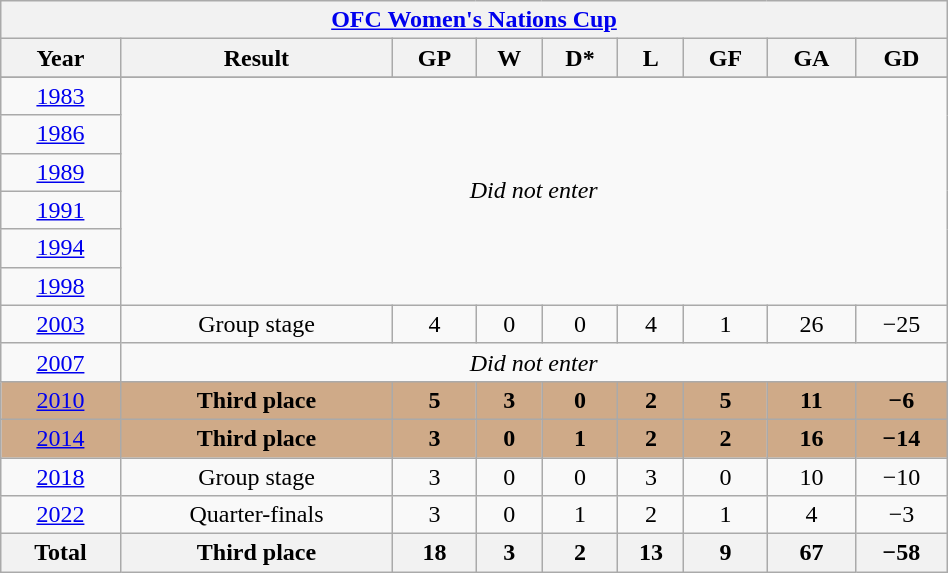<table class="wikitable" style="text-align: center; width:50%;">
<tr>
<th colspan=10><a href='#'>OFC Women's Nations Cup</a></th>
</tr>
<tr>
<th>Year</th>
<th>Result</th>
<th>GP</th>
<th>W</th>
<th>D*</th>
<th>L</th>
<th>GF</th>
<th>GA</th>
<th>GD</th>
</tr>
<tr>
</tr>
<tr>
<td> <a href='#'>1983</a></td>
<td colspan=8 rowspan=6><em>Did not enter</em></td>
</tr>
<tr>
<td> <a href='#'>1986</a></td>
</tr>
<tr>
<td> <a href='#'>1989</a></td>
</tr>
<tr>
<td> <a href='#'>1991</a></td>
</tr>
<tr>
<td> <a href='#'>1994</a></td>
</tr>
<tr>
<td> <a href='#'>1998</a></td>
</tr>
<tr>
<td> <a href='#'>2003</a></td>
<td>Group stage</td>
<td>4</td>
<td>0</td>
<td>0</td>
<td>4</td>
<td>1</td>
<td>26</td>
<td>−25</td>
</tr>
<tr>
<td> <a href='#'>2007</a></td>
<td colspan=8><em>Did not enter</em></td>
</tr>
<tr bgcolor=cfaa88>
<td> <a href='#'>2010</a></td>
<td><strong>Third place</strong></td>
<td><strong>5</strong></td>
<td><strong>3</strong></td>
<td><strong>0</strong></td>
<td><strong>2</strong></td>
<td><strong>5</strong></td>
<td><strong>11</strong></td>
<td><strong>−6</strong></td>
</tr>
<tr bgcolor=cfaa88>
<td> <a href='#'>2014</a></td>
<td><strong>Third place</strong></td>
<td><strong>3</strong></td>
<td><strong>0</strong></td>
<td><strong>1</strong></td>
<td><strong>2</strong></td>
<td><strong>2</strong></td>
<td><strong>16</strong></td>
<td><strong>−14</strong></td>
</tr>
<tr>
<td> <a href='#'>2018</a></td>
<td>Group stage</td>
<td>3</td>
<td>0</td>
<td>0</td>
<td>3</td>
<td>0</td>
<td>10</td>
<td>−10</td>
</tr>
<tr>
<td> <a href='#'>2022</a></td>
<td>Quarter-finals</td>
<td>3</td>
<td>0</td>
<td>1</td>
<td>2</td>
<td>1</td>
<td>4</td>
<td>−3</td>
</tr>
<tr>
<th><strong>Total</strong></th>
<th>Third place</th>
<th>18</th>
<th>3</th>
<th>2</th>
<th>13</th>
<th>9</th>
<th>67</th>
<th>−58</th>
</tr>
</table>
